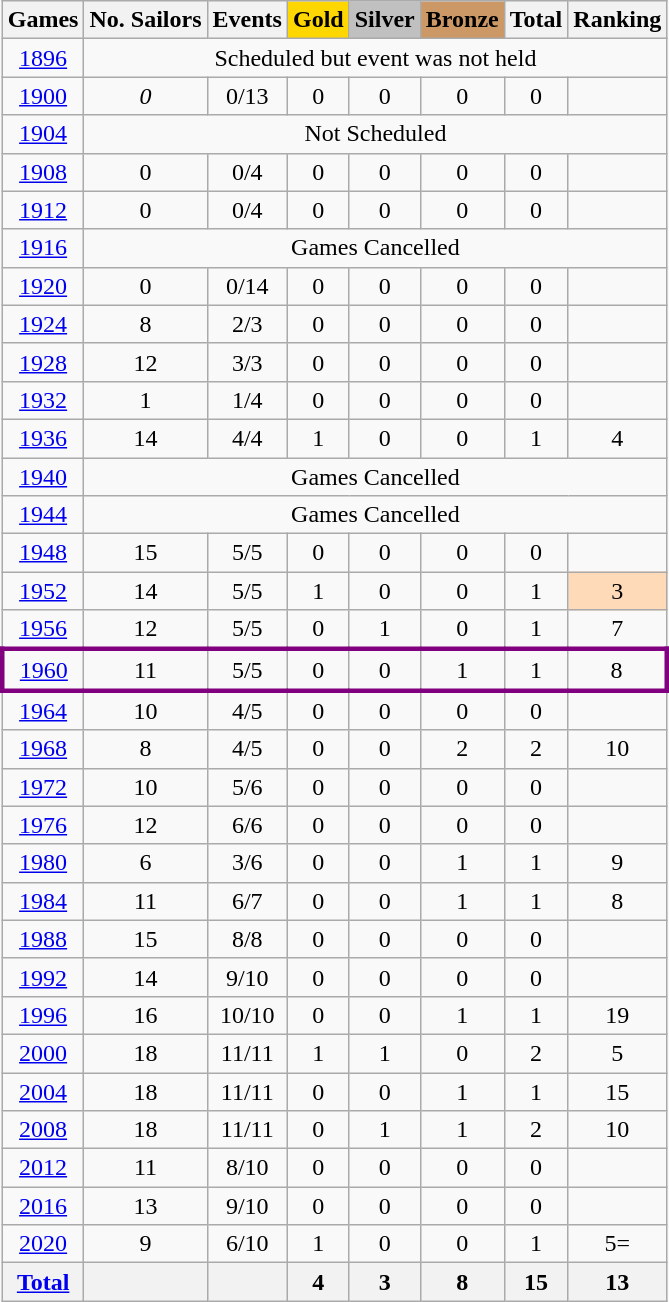<table class="wikitable sortable" style="text-align:center">
<tr>
<th>Games</th>
<th>No. Sailors</th>
<th>Events</th>
<th style="background-color:gold;">Gold</th>
<th style="background-color:silver;">Silver</th>
<th style="background-color:#c96;">Bronze</th>
<th>Total</th>
<th>Ranking</th>
</tr>
<tr>
<td><a href='#'>1896</a></td>
<td colspan=7>Scheduled but event was not held</td>
</tr>
<tr>
<td><a href='#'>1900</a></td>
<td><em>0</em></td>
<td>0/13</td>
<td>0</td>
<td>0</td>
<td>0</td>
<td>0</td>
<td></td>
</tr>
<tr>
<td><a href='#'>1904</a></td>
<td colspan=7>Not Scheduled</td>
</tr>
<tr>
<td><a href='#'>1908</a></td>
<td>0</td>
<td>0/4</td>
<td>0</td>
<td>0</td>
<td>0</td>
<td>0</td>
<td></td>
</tr>
<tr>
<td><a href='#'>1912</a></td>
<td>0</td>
<td>0/4</td>
<td>0</td>
<td>0</td>
<td>0</td>
<td>0</td>
<td></td>
</tr>
<tr>
<td><a href='#'>1916</a></td>
<td colspan=7>Games Cancelled</td>
</tr>
<tr>
<td><a href='#'>1920</a></td>
<td>0</td>
<td>0/14</td>
<td>0</td>
<td>0</td>
<td>0</td>
<td>0</td>
<td></td>
</tr>
<tr>
<td><a href='#'>1924</a></td>
<td>8</td>
<td>2/3</td>
<td>0</td>
<td>0</td>
<td>0</td>
<td>0</td>
<td></td>
</tr>
<tr>
<td><a href='#'>1928</a></td>
<td>12</td>
<td>3/3</td>
<td>0</td>
<td>0</td>
<td>0</td>
<td>0</td>
<td></td>
</tr>
<tr>
<td><a href='#'>1932</a></td>
<td>1</td>
<td>1/4</td>
<td>0</td>
<td>0</td>
<td>0</td>
<td>0</td>
<td></td>
</tr>
<tr>
<td><a href='#'>1936</a></td>
<td>14</td>
<td>4/4</td>
<td>1</td>
<td>0</td>
<td>0</td>
<td>1</td>
<td>4</td>
</tr>
<tr>
<td><a href='#'>1940</a></td>
<td colspan=7>Games Cancelled</td>
</tr>
<tr>
<td><a href='#'>1944</a></td>
<td colspan=7>Games Cancelled</td>
</tr>
<tr>
<td><a href='#'>1948</a></td>
<td>15</td>
<td>5/5</td>
<td>0</td>
<td>0</td>
<td>0</td>
<td>0</td>
<td></td>
</tr>
<tr>
<td><a href='#'>1952</a></td>
<td>14</td>
<td>5/5</td>
<td>1</td>
<td>0</td>
<td>0</td>
<td>1</td>
<td bgcolor=ffdab9>3</td>
</tr>
<tr>
<td><a href='#'>1956</a></td>
<td>12</td>
<td>5/5</td>
<td>0</td>
<td>1</td>
<td>0</td>
<td>1</td>
<td>7</td>
</tr>
<tr align=center style="border: 3px solid purple">
<td><a href='#'>1960</a></td>
<td>11</td>
<td>5/5</td>
<td>0</td>
<td>0</td>
<td>1</td>
<td>1</td>
<td>8</td>
</tr>
<tr>
<td><a href='#'>1964</a></td>
<td>10</td>
<td>4/5</td>
<td>0</td>
<td>0</td>
<td>0</td>
<td>0</td>
<td></td>
</tr>
<tr>
<td><a href='#'>1968</a></td>
<td>8</td>
<td>4/5</td>
<td>0</td>
<td>0</td>
<td>2</td>
<td>2</td>
<td>10</td>
</tr>
<tr>
<td><a href='#'>1972</a></td>
<td>10</td>
<td>5/6</td>
<td>0</td>
<td>0</td>
<td>0</td>
<td>0</td>
<td></td>
</tr>
<tr>
<td><a href='#'>1976</a></td>
<td>12</td>
<td>6/6</td>
<td>0</td>
<td>0</td>
<td>0</td>
<td>0</td>
<td></td>
</tr>
<tr>
<td><a href='#'>1980</a></td>
<td>6</td>
<td>3/6</td>
<td>0</td>
<td>0</td>
<td>1</td>
<td>1</td>
<td>9</td>
</tr>
<tr>
<td><a href='#'>1984</a></td>
<td>11</td>
<td>6/7</td>
<td>0</td>
<td>0</td>
<td>1</td>
<td>1</td>
<td>8</td>
</tr>
<tr>
<td><a href='#'>1988</a></td>
<td>15</td>
<td>8/8</td>
<td>0</td>
<td>0</td>
<td>0</td>
<td>0</td>
<td></td>
</tr>
<tr>
<td><a href='#'>1992</a></td>
<td>14</td>
<td>9/10</td>
<td>0</td>
<td>0</td>
<td>0</td>
<td>0</td>
<td></td>
</tr>
<tr>
<td><a href='#'>1996</a></td>
<td>16</td>
<td>10/10</td>
<td>0</td>
<td>0</td>
<td>1</td>
<td>1</td>
<td>19</td>
</tr>
<tr>
<td><a href='#'>2000</a></td>
<td>18</td>
<td>11/11</td>
<td>1</td>
<td>1</td>
<td>0</td>
<td>2</td>
<td>5</td>
</tr>
<tr>
<td><a href='#'>2004</a></td>
<td>18</td>
<td>11/11</td>
<td>0</td>
<td>0</td>
<td>1</td>
<td>1</td>
<td>15</td>
</tr>
<tr>
<td><a href='#'>2008</a></td>
<td>18</td>
<td>11/11</td>
<td>0</td>
<td>1</td>
<td>1</td>
<td>2</td>
<td>10</td>
</tr>
<tr>
<td><a href='#'>2012</a></td>
<td>11</td>
<td>8/10</td>
<td>0</td>
<td>0</td>
<td>0</td>
<td>0</td>
<td></td>
</tr>
<tr>
<td><a href='#'>2016</a></td>
<td>13</td>
<td>9/10</td>
<td>0</td>
<td>0</td>
<td>0</td>
<td>0</td>
<td></td>
</tr>
<tr>
<td><a href='#'>2020</a></td>
<td>9</td>
<td>6/10</td>
<td>1</td>
<td>0</td>
<td>0</td>
<td>1</td>
<td>5=</td>
</tr>
<tr>
<th><a href='#'>Total</a></th>
<th></th>
<th></th>
<th>4</th>
<th>3</th>
<th>8</th>
<th>15</th>
<th>13</th>
</tr>
</table>
